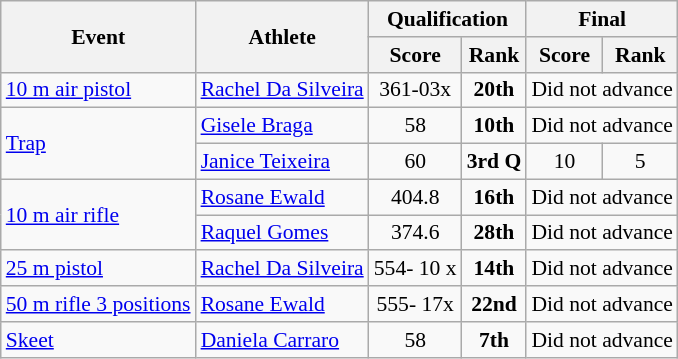<table class="wikitable" style="font-size:90%">
<tr>
<th rowspan="2">Event</th>
<th rowspan="2">Athlete</th>
<th colspan="2">Qualification</th>
<th colspan="2">Final</th>
</tr>
<tr>
<th>Score</th>
<th>Rank</th>
<th>Score</th>
<th>Rank</th>
</tr>
<tr>
<td><a href='#'>10 m air pistol</a></td>
<td><a href='#'>Rachel Da Silveira</a></td>
<td align=center>361-03x</td>
<td align=center><strong>20th</strong></td>
<td align=center colspan=2>Did not advance</td>
</tr>
<tr>
<td rowspan=2><a href='#'>Trap</a></td>
<td><a href='#'>Gisele Braga</a></td>
<td align=center>58</td>
<td align=center><strong>10th</strong></td>
<td align=center colspan=2>Did not advance</td>
</tr>
<tr>
<td><a href='#'>Janice Teixeira</a></td>
<td align=center>60</td>
<td align=center><strong>3rd Q</strong></td>
<td align=center>10</td>
<td align=center>5</td>
</tr>
<tr>
<td rowspan=2><a href='#'>10 m air rifle</a></td>
<td><a href='#'>Rosane Ewald</a></td>
<td align=center>404.8</td>
<td align=center><strong>16th</strong></td>
<td align=center colspan=2>Did not advance</td>
</tr>
<tr>
<td><a href='#'>Raquel Gomes</a></td>
<td align=center>374.6</td>
<td align=center><strong>28th</strong></td>
<td align=center colspan=2>Did not advance</td>
</tr>
<tr>
<td><a href='#'>25 m pistol</a></td>
<td><a href='#'>Rachel Da Silveira</a></td>
<td align=center>554- 10 x</td>
<td align=center><strong>14th</strong></td>
<td align=center colspan=2>Did not advance</td>
</tr>
<tr>
<td><a href='#'>50 m rifle 3 positions</a></td>
<td><a href='#'>Rosane Ewald</a></td>
<td align=center>555- 17x</td>
<td align=center><strong>22nd</strong></td>
<td align=center colspan=2>Did not advance</td>
</tr>
<tr>
<td><a href='#'>Skeet</a></td>
<td><a href='#'>Daniela Carraro</a></td>
<td align=center>58</td>
<td align=center><strong>7th</strong></td>
<td align=center colspan=2>Did not advance</td>
</tr>
</table>
